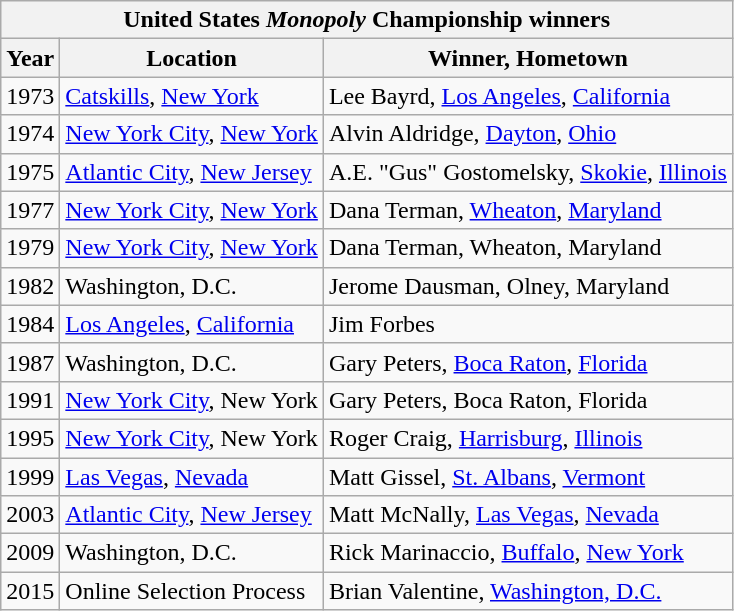<table class="wikitable collapsible">
<tr>
<th colspan=3>United States <em>Monopoly</em> Championship winners</th>
</tr>
<tr>
<th>Year</th>
<th>Location</th>
<th>Winner, Hometown</th>
</tr>
<tr>
<td>1973</td>
<td><a href='#'>Catskills</a>, <a href='#'>New York</a></td>
<td>Lee Bayrd, <a href='#'>Los Angeles</a>, <a href='#'>California</a></td>
</tr>
<tr>
<td>1974</td>
<td><a href='#'>New York City</a>, <a href='#'>New York</a></td>
<td>Alvin Aldridge, <a href='#'>Dayton</a>, <a href='#'>Ohio</a></td>
</tr>
<tr>
<td>1975</td>
<td><a href='#'>Atlantic City</a>, <a href='#'>New Jersey</a></td>
<td>A.E. "Gus" Gostomelsky, <a href='#'>Skokie</a>, <a href='#'>Illinois</a></td>
</tr>
<tr>
<td>1977</td>
<td><a href='#'>New York City</a>, <a href='#'>New York</a></td>
<td>Dana Terman, <a href='#'>Wheaton</a>, <a href='#'>Maryland</a></td>
</tr>
<tr>
<td>1979</td>
<td><a href='#'>New York City</a>, <a href='#'>New York</a></td>
<td>Dana Terman, Wheaton, Maryland</td>
</tr>
<tr>
<td>1982</td>
<td>Washington, D.C.</td>
<td>Jerome Dausman, Olney, Maryland</td>
</tr>
<tr>
<td>1984</td>
<td><a href='#'>Los Angeles</a>, <a href='#'>California</a></td>
<td>Jim Forbes</td>
</tr>
<tr>
<td>1987</td>
<td>Washington, D.C.</td>
<td>Gary Peters, <a href='#'>Boca Raton</a>, <a href='#'>Florida</a></td>
</tr>
<tr>
<td>1991</td>
<td><a href='#'>New York City</a>, New York</td>
<td>Gary Peters, Boca Raton, Florida</td>
</tr>
<tr>
<td>1995</td>
<td><a href='#'>New York City</a>, New York</td>
<td>Roger Craig, <a href='#'>Harrisburg</a>, <a href='#'>Illinois</a></td>
</tr>
<tr>
<td>1999</td>
<td><a href='#'>Las Vegas</a>, <a href='#'>Nevada</a></td>
<td>Matt Gissel, <a href='#'>St. Albans</a>, <a href='#'>Vermont</a></td>
</tr>
<tr>
<td>2003</td>
<td><a href='#'>Atlantic City</a>, <a href='#'>New Jersey</a></td>
<td>Matt McNally, <a href='#'>Las Vegas</a>, <a href='#'>Nevada</a></td>
</tr>
<tr>
<td>2009</td>
<td>Washington, D.C.</td>
<td>Rick Marinaccio, <a href='#'>Buffalo</a>, <a href='#'>New York</a></td>
</tr>
<tr>
<td>2015</td>
<td>Online Selection Process</td>
<td>Brian Valentine, <a href='#'>Washington, D.C.</a></td>
</tr>
</table>
